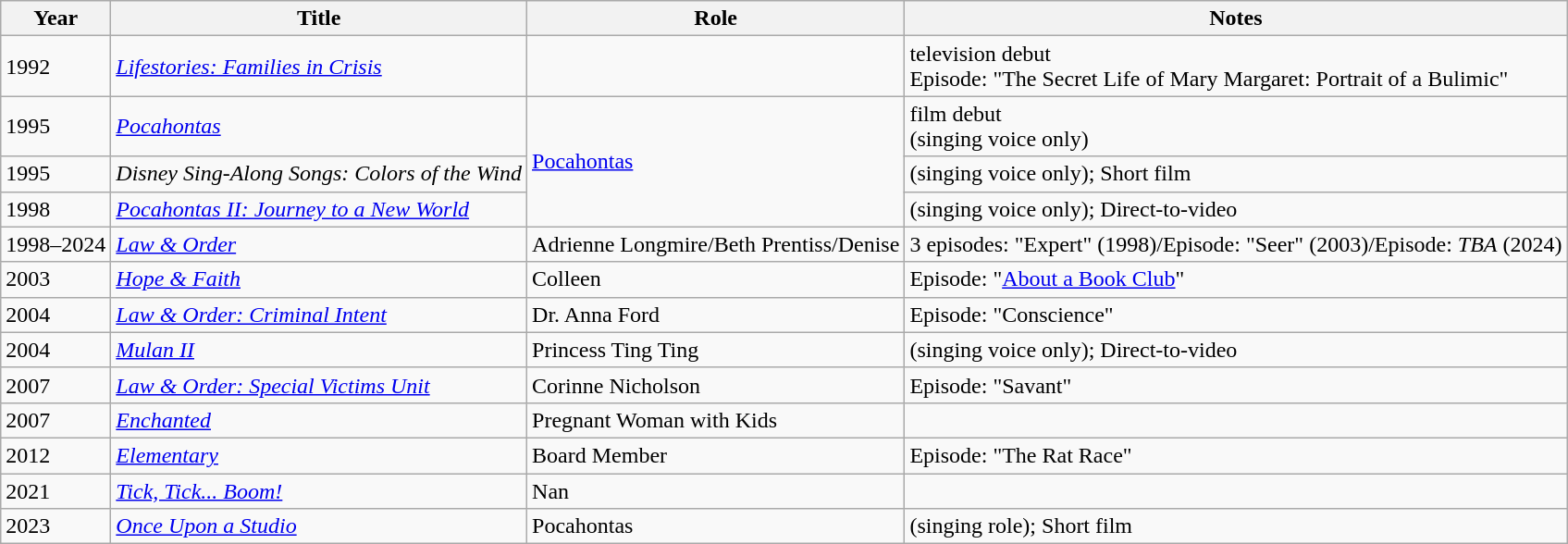<table class="wikitable sortable">
<tr>
<th>Year</th>
<th>Title</th>
<th>Role</th>
<th>Notes</th>
</tr>
<tr>
<td>1992</td>
<td><em><a href='#'>Lifestories: Families in Crisis</a></em></td>
<td></td>
<td>television debut<br>Episode: "The Secret Life of Mary Margaret: Portrait of a Bulimic"</td>
</tr>
<tr>
<td>1995</td>
<td><em><a href='#'>Pocahontas</a></em></td>
<td rowspan="3"><a href='#'>Pocahontas</a></td>
<td>film debut<br>(singing voice only)</td>
</tr>
<tr>
<td>1995</td>
<td><em>Disney Sing-Along Songs: Colors of the Wind</em></td>
<td>(singing voice only); Short film</td>
</tr>
<tr>
<td>1998</td>
<td><em><a href='#'>Pocahontas II: Journey to a New World</a></em></td>
<td>(singing voice only); Direct-to-video</td>
</tr>
<tr>
<td>1998–2024</td>
<td><em><a href='#'>Law & Order</a></em></td>
<td>Adrienne Longmire/Beth Prentiss/Denise</td>
<td>3 episodes: "Expert" (1998)/Episode: "Seer" (2003)/Episode: <em>TBA</em> (2024)</td>
</tr>
<tr>
<td>2003</td>
<td><em><a href='#'>Hope & Faith</a></em></td>
<td>Colleen</td>
<td>Episode: "<a href='#'>About a Book Club</a>"</td>
</tr>
<tr>
<td>2004</td>
<td><em><a href='#'>Law & Order: Criminal Intent</a></em></td>
<td>Dr. Anna Ford</td>
<td>Episode: "Conscience"</td>
</tr>
<tr>
<td>2004</td>
<td><em><a href='#'>Mulan II</a></em></td>
<td>Princess Ting Ting</td>
<td>(singing voice only); Direct-to-video</td>
</tr>
<tr>
<td>2007</td>
<td><em><a href='#'>Law & Order: Special Victims Unit</a></em></td>
<td>Corinne Nicholson</td>
<td>Episode: "Savant"</td>
</tr>
<tr>
<td>2007</td>
<td><em><a href='#'>Enchanted</a></em></td>
<td>Pregnant Woman with Kids</td>
<td></td>
</tr>
<tr>
<td>2012</td>
<td><em><a href='#'>Elementary</a></em></td>
<td>Board Member</td>
<td>Episode: "The Rat Race"</td>
</tr>
<tr>
<td>2021</td>
<td><em><a href='#'>Tick, Tick... Boom!</a></em></td>
<td>Nan</td>
</tr>
<tr>
<td>2023</td>
<td><em><a href='#'>Once Upon a Studio</a></em></td>
<td>Pocahontas</td>
<td>(singing role); Short film</td>
</tr>
</table>
